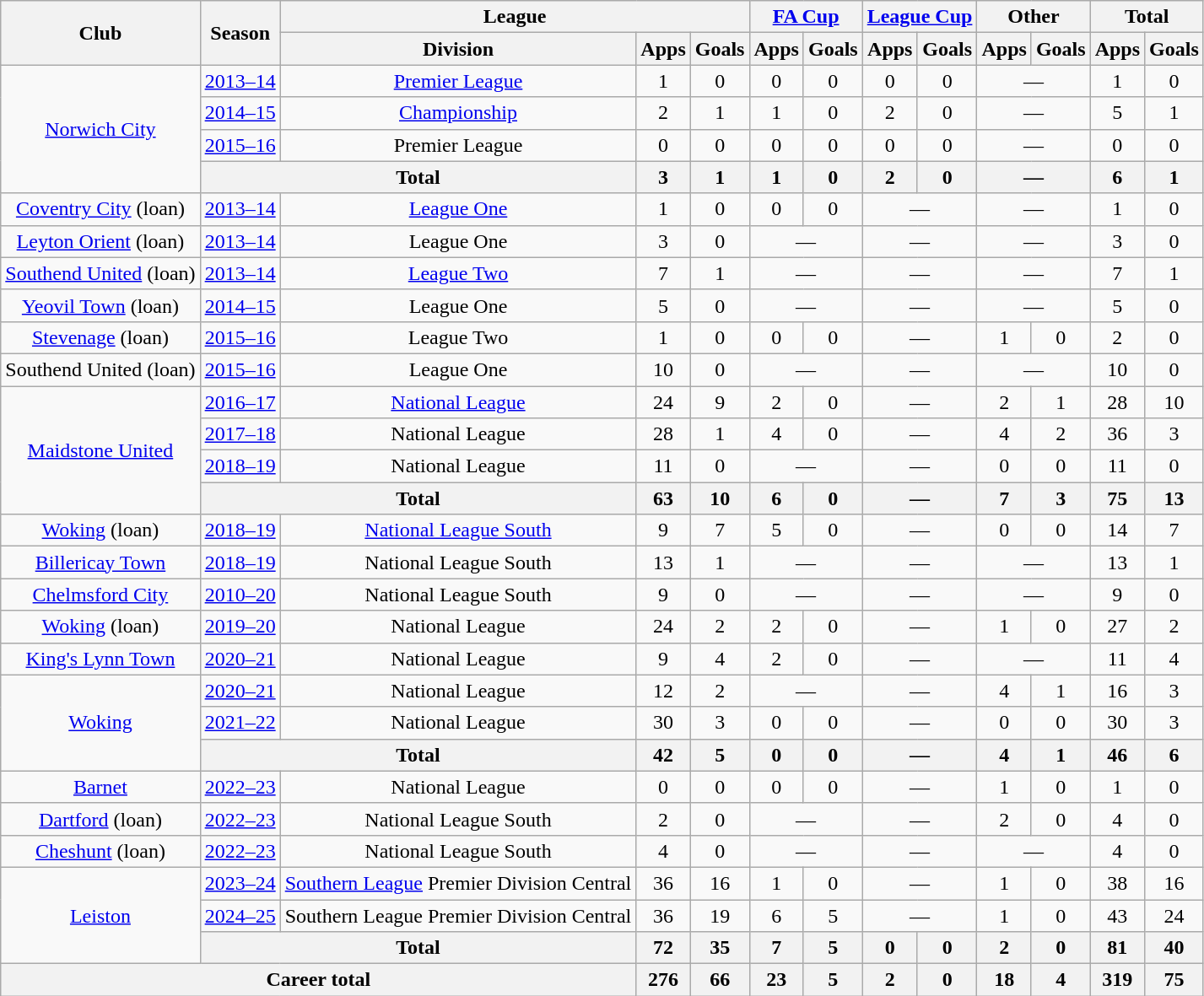<table class="wikitable" style="text-align: center">
<tr>
<th rowspan="2">Club</th>
<th rowspan="2">Season</th>
<th colspan="3">League</th>
<th colspan="2"><a href='#'>FA Cup</a></th>
<th colspan="2"><a href='#'>League Cup</a></th>
<th colspan="2">Other</th>
<th colspan="2">Total</th>
</tr>
<tr>
<th>Division</th>
<th>Apps</th>
<th>Goals</th>
<th>Apps</th>
<th>Goals</th>
<th>Apps</th>
<th>Goals</th>
<th>Apps</th>
<th>Goals</th>
<th>Apps</th>
<th>Goals</th>
</tr>
<tr>
<td rowspan="4"><a href='#'>Norwich City</a></td>
<td><a href='#'>2013–14</a></td>
<td><a href='#'>Premier League</a></td>
<td>1</td>
<td>0</td>
<td>0</td>
<td>0</td>
<td>0</td>
<td>0</td>
<td colspan="2">—</td>
<td>1</td>
<td>0</td>
</tr>
<tr>
<td><a href='#'>2014–15</a></td>
<td><a href='#'>Championship</a></td>
<td>2</td>
<td>1</td>
<td>1</td>
<td>0</td>
<td>2</td>
<td>0</td>
<td colspan="2">—</td>
<td>5</td>
<td>1</td>
</tr>
<tr>
<td><a href='#'>2015–16</a></td>
<td>Premier League</td>
<td>0</td>
<td>0</td>
<td>0</td>
<td>0</td>
<td>0</td>
<td>0</td>
<td colspan="2">—</td>
<td>0</td>
<td>0</td>
</tr>
<tr>
<th colspan="2">Total</th>
<th>3</th>
<th>1</th>
<th>1</th>
<th>0</th>
<th>2</th>
<th>0</th>
<th colspan="2">—</th>
<th>6</th>
<th>1</th>
</tr>
<tr>
<td><a href='#'>Coventry City</a> (loan)</td>
<td><a href='#'>2013–14</a></td>
<td><a href='#'>League One</a></td>
<td>1</td>
<td>0</td>
<td>0</td>
<td>0</td>
<td colspan="2">—</td>
<td colspan="2">—</td>
<td>1</td>
<td>0</td>
</tr>
<tr>
<td><a href='#'>Leyton Orient</a> (loan)</td>
<td><a href='#'>2013–14</a></td>
<td>League One</td>
<td>3</td>
<td>0</td>
<td colspan="2">—</td>
<td colspan="2">—</td>
<td colspan="2">—</td>
<td>3</td>
<td>0</td>
</tr>
<tr>
<td><a href='#'>Southend United</a> (loan)</td>
<td><a href='#'>2013–14</a></td>
<td><a href='#'>League Two</a></td>
<td>7</td>
<td>1</td>
<td colspan="2">—</td>
<td colspan="2">—</td>
<td colspan="2">—</td>
<td>7</td>
<td>1</td>
</tr>
<tr>
<td><a href='#'>Yeovil Town</a> (loan)</td>
<td><a href='#'>2014–15</a></td>
<td>League One</td>
<td>5</td>
<td>0</td>
<td colspan="2">—</td>
<td colspan="2">—</td>
<td colspan="2">—</td>
<td>5</td>
<td>0</td>
</tr>
<tr>
<td><a href='#'>Stevenage</a> (loan)</td>
<td><a href='#'>2015–16</a></td>
<td>League Two</td>
<td>1</td>
<td>0</td>
<td>0</td>
<td>0</td>
<td colspan="2">—</td>
<td>1</td>
<td>0</td>
<td>2</td>
<td>0</td>
</tr>
<tr>
<td>Southend United (loan)</td>
<td><a href='#'>2015–16</a></td>
<td>League One</td>
<td>10</td>
<td>0</td>
<td colspan="2">—</td>
<td colspan="2">—</td>
<td colspan="2">—</td>
<td>10</td>
<td>0</td>
</tr>
<tr>
<td rowspan="4"><a href='#'>Maidstone United</a></td>
<td><a href='#'>2016–17</a></td>
<td><a href='#'>National League</a></td>
<td>24</td>
<td>9</td>
<td>2</td>
<td>0</td>
<td colspan="2">—</td>
<td>2</td>
<td>1</td>
<td>28</td>
<td>10</td>
</tr>
<tr>
<td><a href='#'>2017–18</a></td>
<td>National League</td>
<td>28</td>
<td>1</td>
<td>4</td>
<td>0</td>
<td colspan="2">—</td>
<td>4</td>
<td>2</td>
<td>36</td>
<td>3</td>
</tr>
<tr>
<td><a href='#'>2018–19</a></td>
<td>National League</td>
<td>11</td>
<td>0</td>
<td colspan="2">—</td>
<td colspan="2">—</td>
<td>0</td>
<td>0</td>
<td>11</td>
<td>0</td>
</tr>
<tr>
<th colspan="2">Total</th>
<th>63</th>
<th>10</th>
<th>6</th>
<th>0</th>
<th colspan="2">—</th>
<th>7</th>
<th>3</th>
<th>75</th>
<th>13</th>
</tr>
<tr>
<td rowspan="1"><a href='#'>Woking</a> (loan)</td>
<td><a href='#'>2018–19</a></td>
<td><a href='#'>National League South</a></td>
<td>9</td>
<td>7</td>
<td>5</td>
<td>0</td>
<td colspan="2">—</td>
<td>0</td>
<td>0</td>
<td>14</td>
<td>7</td>
</tr>
<tr>
<td rowspan="1"><a href='#'>Billericay Town</a></td>
<td><a href='#'>2018–19</a></td>
<td>National League South</td>
<td>13</td>
<td>1</td>
<td colspan="2">—</td>
<td colspan="2">—</td>
<td colspan="2">—</td>
<td>13</td>
<td>1</td>
</tr>
<tr>
<td rowspan="1"><a href='#'>Chelmsford City</a></td>
<td><a href='#'>2010–20</a></td>
<td>National League South</td>
<td>9</td>
<td>0</td>
<td colspan="2">—</td>
<td colspan="2">—</td>
<td colspan="2">—</td>
<td>9</td>
<td>0</td>
</tr>
<tr>
<td rowspan="1"><a href='#'>Woking</a> (loan)</td>
<td><a href='#'>2019–20</a></td>
<td>National League</td>
<td>24</td>
<td>2</td>
<td>2</td>
<td>0</td>
<td colspan="2">—</td>
<td>1</td>
<td>0</td>
<td>27</td>
<td>2</td>
</tr>
<tr>
<td rowspan="1"><a href='#'>King's Lynn Town</a></td>
<td><a href='#'>2020–21</a></td>
<td>National League</td>
<td>9</td>
<td>4</td>
<td>2</td>
<td>0</td>
<td colspan="2">—</td>
<td colspan="2">—</td>
<td>11</td>
<td>4</td>
</tr>
<tr>
<td rowspan="3"><a href='#'>Woking</a></td>
<td><a href='#'>2020–21</a></td>
<td>National League</td>
<td>12</td>
<td>2</td>
<td colspan="2">—</td>
<td colspan="2">—</td>
<td>4</td>
<td>1</td>
<td>16</td>
<td>3</td>
</tr>
<tr>
<td><a href='#'>2021–22</a></td>
<td>National League</td>
<td>30</td>
<td>3</td>
<td>0</td>
<td>0</td>
<td colspan="2">—</td>
<td>0</td>
<td>0</td>
<td>30</td>
<td>3</td>
</tr>
<tr>
<th colspan="2">Total</th>
<th>42</th>
<th>5</th>
<th>0</th>
<th>0</th>
<th colspan="2">—</th>
<th>4</th>
<th>1</th>
<th>46</th>
<th>6</th>
</tr>
<tr>
<td><a href='#'>Barnet</a></td>
<td><a href='#'>2022–23</a></td>
<td>National League</td>
<td>0</td>
<td>0</td>
<td>0</td>
<td>0</td>
<td colspan="2">—</td>
<td>1</td>
<td>0</td>
<td>1</td>
<td>0</td>
</tr>
<tr>
<td><a href='#'>Dartford</a> (loan)</td>
<td><a href='#'>2022–23</a></td>
<td>National League South</td>
<td>2</td>
<td>0</td>
<td colspan="2">—</td>
<td colspan="2">—</td>
<td>2</td>
<td>0</td>
<td>4</td>
<td>0</td>
</tr>
<tr>
<td><a href='#'>Cheshunt</a> (loan)</td>
<td><a href='#'>2022–23</a></td>
<td>National League South</td>
<td>4</td>
<td>0</td>
<td colspan="2">—</td>
<td colspan="2">—</td>
<td colspan="2">—</td>
<td>4</td>
<td>0</td>
</tr>
<tr>
<td rowspan="3"><a href='#'>Leiston</a></td>
<td><a href='#'>2023–24</a></td>
<td><a href='#'>Southern League</a> Premier Division Central</td>
<td>36</td>
<td>16</td>
<td>1</td>
<td>0</td>
<td colspan="2">—</td>
<td>1</td>
<td>0</td>
<td>38</td>
<td>16</td>
</tr>
<tr>
<td><a href='#'>2024–25</a></td>
<td>Southern League Premier Division Central</td>
<td>36</td>
<td>19</td>
<td>6</td>
<td>5</td>
<td colspan="2">—</td>
<td>1</td>
<td>0</td>
<td>43</td>
<td>24</td>
</tr>
<tr>
<th colspan="2">Total</th>
<th>72</th>
<th>35</th>
<th>7</th>
<th>5</th>
<th>0</th>
<th>0</th>
<th>2</th>
<th>0</th>
<th>81</th>
<th>40</th>
</tr>
<tr>
<th colspan="3">Career total</th>
<th>276</th>
<th>66</th>
<th>23</th>
<th>5</th>
<th>2</th>
<th>0</th>
<th>18</th>
<th>4</th>
<th>319</th>
<th>75</th>
</tr>
</table>
